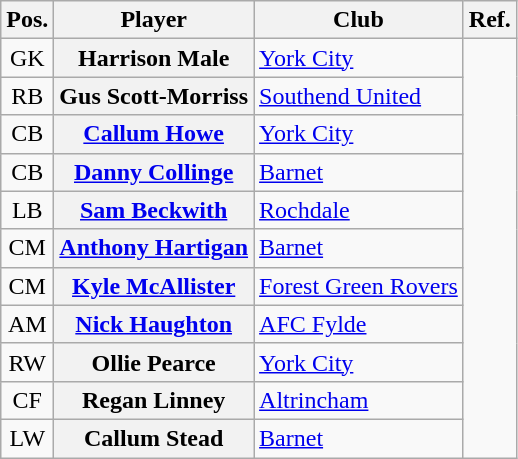<table class="wikitable plainrowheaders" style="text-align: left">
<tr>
<th scope="col">Pos.</th>
<th scope="col">Player</th>
<th scope="col">Club</th>
<th>Ref.</th>
</tr>
<tr>
<td style="text-align:center">GK</td>
<th scope="row"> Harrison Male</th>
<td><a href='#'>York City</a></td>
<td rowspan="11"></td>
</tr>
<tr>
<td style="text-align:center">RB</td>
<th scope="row"> Gus Scott-Morriss</th>
<td><a href='#'>Southend United</a></td>
</tr>
<tr>
<td style="text-align:center">CB</td>
<th scope="row"> <a href='#'>Callum Howe</a></th>
<td><a href='#'>York City</a></td>
</tr>
<tr>
<td style="text-align:center">CB</td>
<th scope="row"> <a href='#'>Danny Collinge</a></th>
<td><a href='#'>Barnet</a></td>
</tr>
<tr>
<td style="text-align:center">LB</td>
<th scope="row"> <a href='#'>Sam Beckwith</a></th>
<td><a href='#'>Rochdale</a></td>
</tr>
<tr>
<td style="text-align:center">CM</td>
<th scope="row"> <a href='#'>Anthony Hartigan</a></th>
<td><a href='#'>Barnet</a></td>
</tr>
<tr>
<td style="text-align:center">CM</td>
<th scope="row"> <a href='#'>Kyle McAllister</a></th>
<td><a href='#'>Forest Green Rovers</a></td>
</tr>
<tr>
<td style="text-align:center">AM</td>
<th scope="row"> <a href='#'>Nick Haughton</a></th>
<td><a href='#'>AFC Fylde</a></td>
</tr>
<tr>
<td style="text-align:center">RW</td>
<th scope="row"> Ollie Pearce</th>
<td><a href='#'>York City</a></td>
</tr>
<tr>
<td style="text-align:center">CF</td>
<th scope="row"> Regan Linney</th>
<td><a href='#'>Altrincham</a></td>
</tr>
<tr>
<td style="text-align:center">LW</td>
<th scope="row"> Callum Stead</th>
<td><a href='#'>Barnet</a></td>
</tr>
</table>
